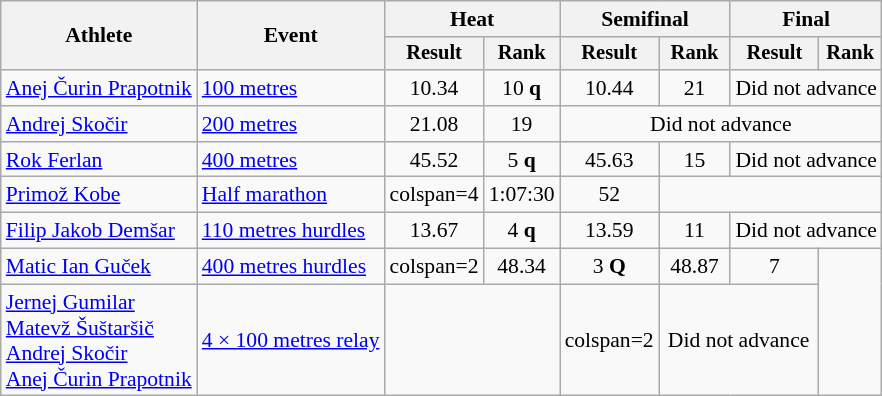<table class=wikitable style=font-size:90%>
<tr>
<th rowspan=2>Athlete</th>
<th rowspan=2>Event</th>
<th colspan=2>Heat</th>
<th colspan=2>Semifinal</th>
<th colspan=2>Final</th>
</tr>
<tr style=font-size:95%>
<th>Result</th>
<th>Rank</th>
<th>Result</th>
<th>Rank</th>
<th>Result</th>
<th>Rank</th>
</tr>
<tr align=center>
<td align=left><a href='#'>Anej Čurin Prapotnik</a></td>
<td align=left><a href='#'>100 metres</a></td>
<td>10.34</td>
<td>10 <strong>q</strong></td>
<td>10.44</td>
<td>21</td>
<td colspan=2>Did not advance</td>
</tr>
<tr align=center>
<td align=left><a href='#'>Andrej Skočir</a></td>
<td align=left><a href='#'>200 metres</a></td>
<td>21.08</td>
<td>19</td>
<td colspan=4>Did not advance</td>
</tr>
<tr align=center>
<td align=left><a href='#'>Rok Ferlan</a></td>
<td align=left><a href='#'>400 metres</a></td>
<td>45.52 </td>
<td>5 <strong>q</strong></td>
<td>45.63</td>
<td>15</td>
<td colspan=2>Did not advance</td>
</tr>
<tr align=center>
<td align=left><a href='#'>Primož Kobe</a></td>
<td align=left><a href='#'>Half marathon</a></td>
<td>colspan=4</td>
<td>1:07:30</td>
<td>52</td>
</tr>
<tr align=center>
<td align=left><a href='#'>Filip Jakob Demšar</a></td>
<td align=left><a href='#'>110 metres hurdles</a></td>
<td>13.67</td>
<td>4 <strong>q</strong></td>
<td>13.59 </td>
<td>11</td>
<td colspan=2>Did not advance</td>
</tr>
<tr align=center>
<td align=left><a href='#'>Matic Ian Guček</a></td>
<td align=left><a href='#'>400 metres hurdles</a></td>
<td>colspan=2 </td>
<td>48.34 </td>
<td>3 <strong>Q</strong></td>
<td>48.87</td>
<td>7</td>
</tr>
<tr align=center>
<td align=left><a href='#'>Jernej Gumilar</a><br><a href='#'>Matevž Šuštaršič</a><br><a href='#'>Andrej Skočir</a><br><a href='#'>Anej Čurin Prapotnik</a></td>
<td align=left><a href='#'>4 × 100 metres relay</a></td>
<td colspan=2></td>
<td>colspan=2</td>
<td colspan=2>Did not advance</td>
</tr>
</table>
